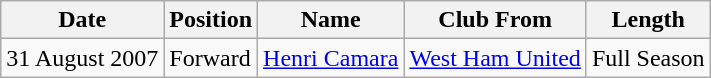<table class="wikitable">
<tr>
<th>Date</th>
<th>Position</th>
<th>Name</th>
<th>Club From</th>
<th>Length</th>
</tr>
<tr>
<td>31 August 2007</td>
<td>Forward</td>
<td><a href='#'>Henri Camara</a></td>
<td><a href='#'>West Ham United</a></td>
<td>Full Season</td>
</tr>
</table>
